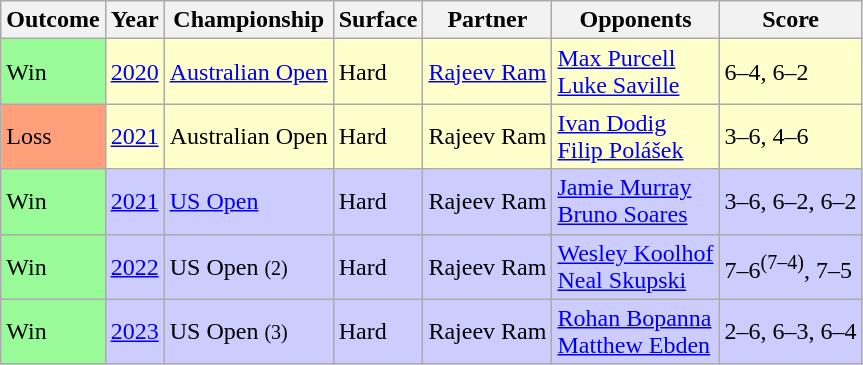<table class="sortable wikitable">
<tr>
<th>Outcome</th>
<th>Year</th>
<th>Championship</th>
<th>Surface</th>
<th>Partner</th>
<th>Opponents</th>
<th class="unsortable">Score</th>
</tr>
<tr bgcolor=FFFFCC>
<td bgcolor=#98FB98>Win</td>
<td><a href='#'>2020</a></td>
<td><a href='#'>Australian Open</a></td>
<td>Hard</td>
<td> <a href='#'>Rajeev Ram</a></td>
<td> <a href='#'>Max Purcell</a><br> <a href='#'>Luke Saville</a></td>
<td>6–4, 6–2</td>
</tr>
<tr bgcolor=FFFFCC>
<td bgcolor=#ffa07a>Loss</td>
<td><a href='#'>2021</a></td>
<td>Australian Open</td>
<td>Hard</td>
<td> Rajeev Ram</td>
<td> <a href='#'>Ivan Dodig</a><br> <a href='#'>Filip Polášek</a></td>
<td>3–6, 4–6</td>
</tr>
<tr bgcolor=#CCCCFF>
<td bgcolor=#98FB98>Win</td>
<td><a href='#'>2021</a></td>
<td><a href='#'>US Open</a></td>
<td>Hard</td>
<td> Rajeev Ram</td>
<td> <a href='#'>Jamie Murray</a><br> <a href='#'>Bruno Soares</a></td>
<td>3–6, 6–2, 6–2</td>
</tr>
<tr bgcolor=#CCCCFF>
<td bgcolor=#98FB98>Win</td>
<td><a href='#'>2022</a></td>
<td>US Open <small>(2)</small></td>
<td>Hard</td>
<td> Rajeev Ram</td>
<td> <a href='#'>Wesley Koolhof</a><br> <a href='#'>Neal Skupski</a></td>
<td>7–6<sup>(7–4)</sup>, 7–5</td>
</tr>
<tr bgcolor=#CCCCFF>
<td bgcolor=#98FB98>Win</td>
<td><a href='#'>2023</a></td>
<td>US Open <small>(3)</small></td>
<td>Hard</td>
<td> Rajeev Ram</td>
<td> <a href='#'>Rohan Bopanna</a><br> <a href='#'>Matthew Ebden</a></td>
<td>2–6, 6–3, 6–4</td>
</tr>
</table>
